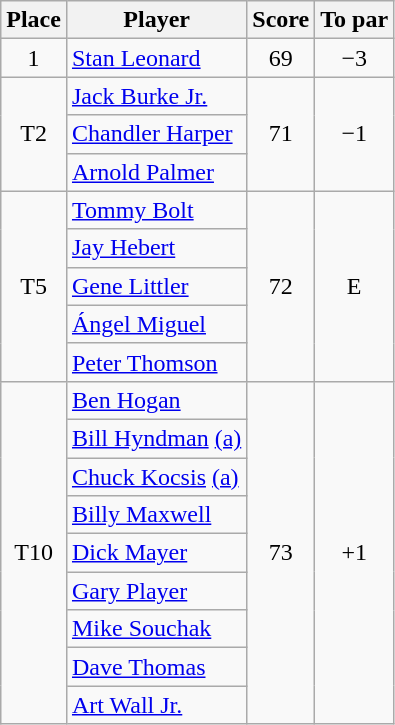<table class="wikitable">
<tr>
<th>Place</th>
<th>Player</th>
<th>Score</th>
<th>To par</th>
</tr>
<tr>
<td align="center">1</td>
<td> <a href='#'>Stan Leonard</a></td>
<td align="center">69</td>
<td align="center">−3</td>
</tr>
<tr>
<td rowspan="3" align="center">T2</td>
<td> <a href='#'>Jack Burke Jr.</a></td>
<td rowspan="3" align="center">71</td>
<td rowspan="3" align="center">−1</td>
</tr>
<tr>
<td> <a href='#'>Chandler Harper</a></td>
</tr>
<tr>
<td> <a href='#'>Arnold Palmer</a></td>
</tr>
<tr>
<td rowspan="5" align="center">T5</td>
<td> <a href='#'>Tommy Bolt</a></td>
<td rowspan="5" align="center">72</td>
<td rowspan="5" align="center">E</td>
</tr>
<tr>
<td> <a href='#'>Jay Hebert</a></td>
</tr>
<tr>
<td> <a href='#'>Gene Littler</a></td>
</tr>
<tr>
<td> <a href='#'>Ángel Miguel</a></td>
</tr>
<tr>
<td> <a href='#'>Peter Thomson</a></td>
</tr>
<tr>
<td rowspan="9" align="center">T10</td>
<td> <a href='#'>Ben Hogan</a></td>
<td rowspan="9" align="center">73</td>
<td rowspan="9" align="center">+1</td>
</tr>
<tr>
<td> <a href='#'>Bill Hyndman</a> <a href='#'>(a)</a></td>
</tr>
<tr>
<td> <a href='#'>Chuck Kocsis</a> <a href='#'>(a)</a></td>
</tr>
<tr>
<td> <a href='#'>Billy Maxwell</a></td>
</tr>
<tr>
<td> <a href='#'>Dick Mayer</a></td>
</tr>
<tr>
<td> <a href='#'>Gary Player</a></td>
</tr>
<tr>
<td> <a href='#'>Mike Souchak</a></td>
</tr>
<tr>
<td> <a href='#'>Dave Thomas</a></td>
</tr>
<tr>
<td> <a href='#'>Art Wall Jr.</a></td>
</tr>
</table>
